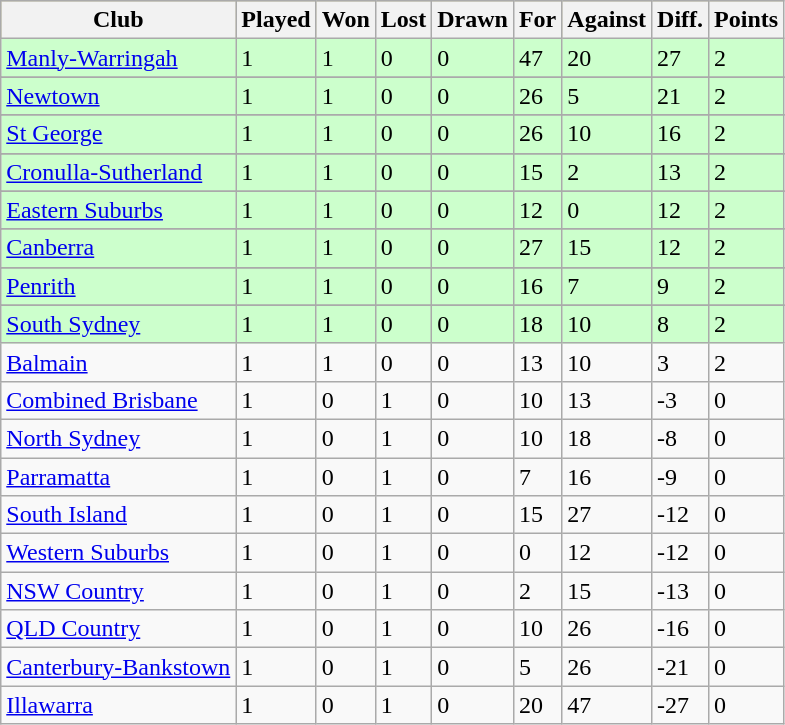<table class="wikitable">
<tr style="background:#bdb76b;">
<th>Club</th>
<th>Played</th>
<th>Won</th>
<th>Lost</th>
<th>Drawn</th>
<th>For</th>
<th>Against</th>
<th>Diff.</th>
<th>Points</th>
</tr>
<tr style="background:#cfc;">
<td> <a href='#'>Manly-Warringah</a></td>
<td>1</td>
<td>1</td>
<td>0</td>
<td>0</td>
<td>47</td>
<td>20</td>
<td>27</td>
<td>2</td>
</tr>
<tr>
</tr>
<tr style="background:#cfc;">
<td> <a href='#'>Newtown</a></td>
<td>1</td>
<td>1</td>
<td>0</td>
<td>0</td>
<td>26</td>
<td>5</td>
<td>21</td>
<td>2</td>
</tr>
<tr>
</tr>
<tr style="background:#cfc;">
<td> <a href='#'>St George</a></td>
<td>1</td>
<td>1</td>
<td>0</td>
<td>0</td>
<td>26</td>
<td>10</td>
<td>16</td>
<td>2</td>
</tr>
<tr>
</tr>
<tr style="background:#cfc;">
<td> <a href='#'>Cronulla-Sutherland</a></td>
<td>1</td>
<td>1</td>
<td>0</td>
<td>0</td>
<td>15</td>
<td>2</td>
<td>13</td>
<td>2</td>
</tr>
<tr>
</tr>
<tr style="background:#cfc;">
<td> <a href='#'>Eastern Suburbs</a></td>
<td>1</td>
<td>1</td>
<td>0</td>
<td>0</td>
<td>12</td>
<td>0</td>
<td>12</td>
<td>2</td>
</tr>
<tr>
</tr>
<tr style="background:#cfc;">
<td> <a href='#'>Canberra</a></td>
<td>1</td>
<td>1</td>
<td>0</td>
<td>0</td>
<td>27</td>
<td>15</td>
<td>12</td>
<td>2</td>
</tr>
<tr>
</tr>
<tr style="background:#cfc;">
<td> <a href='#'>Penrith</a></td>
<td>1</td>
<td>1</td>
<td>0</td>
<td>0</td>
<td>16</td>
<td>7</td>
<td>9</td>
<td>2</td>
</tr>
<tr>
</tr>
<tr style="background:#cfc;">
<td> <a href='#'>South Sydney</a></td>
<td>1</td>
<td>1</td>
<td>0</td>
<td>0</td>
<td>18</td>
<td>10</td>
<td>8</td>
<td>2</td>
</tr>
<tr>
<td> <a href='#'>Balmain</a></td>
<td>1</td>
<td>1</td>
<td>0</td>
<td>0</td>
<td>13</td>
<td>10</td>
<td>3</td>
<td>2</td>
</tr>
<tr>
<td> <a href='#'>Combined Brisbane</a></td>
<td>1</td>
<td>0</td>
<td>1</td>
<td>0</td>
<td>10</td>
<td>13</td>
<td>-3</td>
<td>0</td>
</tr>
<tr>
<td> <a href='#'>North Sydney</a></td>
<td>1</td>
<td>0</td>
<td>1</td>
<td>0</td>
<td>10</td>
<td>18</td>
<td>-8</td>
<td>0</td>
</tr>
<tr>
<td> <a href='#'>Parramatta</a></td>
<td>1</td>
<td>0</td>
<td>1</td>
<td>0</td>
<td>7</td>
<td>16</td>
<td>-9</td>
<td>0</td>
</tr>
<tr>
<td>  <a href='#'>South Island</a></td>
<td>1</td>
<td>0</td>
<td>1</td>
<td>0</td>
<td>15</td>
<td>27</td>
<td>-12</td>
<td>0</td>
</tr>
<tr>
<td> <a href='#'>Western Suburbs</a></td>
<td>1</td>
<td>0</td>
<td>1</td>
<td>0</td>
<td>0</td>
<td>12</td>
<td>-12</td>
<td>0</td>
</tr>
<tr>
<td> <a href='#'>NSW Country</a></td>
<td>1</td>
<td>0</td>
<td>1</td>
<td>0</td>
<td>2</td>
<td>15</td>
<td>-13</td>
<td>0</td>
</tr>
<tr>
<td> <a href='#'>QLD Country</a></td>
<td>1</td>
<td>0</td>
<td>1</td>
<td>0</td>
<td>10</td>
<td>26</td>
<td>-16</td>
<td>0</td>
</tr>
<tr>
<td> <a href='#'>Canterbury-Bankstown</a></td>
<td>1</td>
<td>0</td>
<td>1</td>
<td>0</td>
<td>5</td>
<td>26</td>
<td>-21</td>
<td>0</td>
</tr>
<tr>
<td> <a href='#'>Illawarra</a></td>
<td>1</td>
<td>0</td>
<td>1</td>
<td>0</td>
<td>20</td>
<td>47</td>
<td>-27</td>
<td>0</td>
</tr>
</table>
